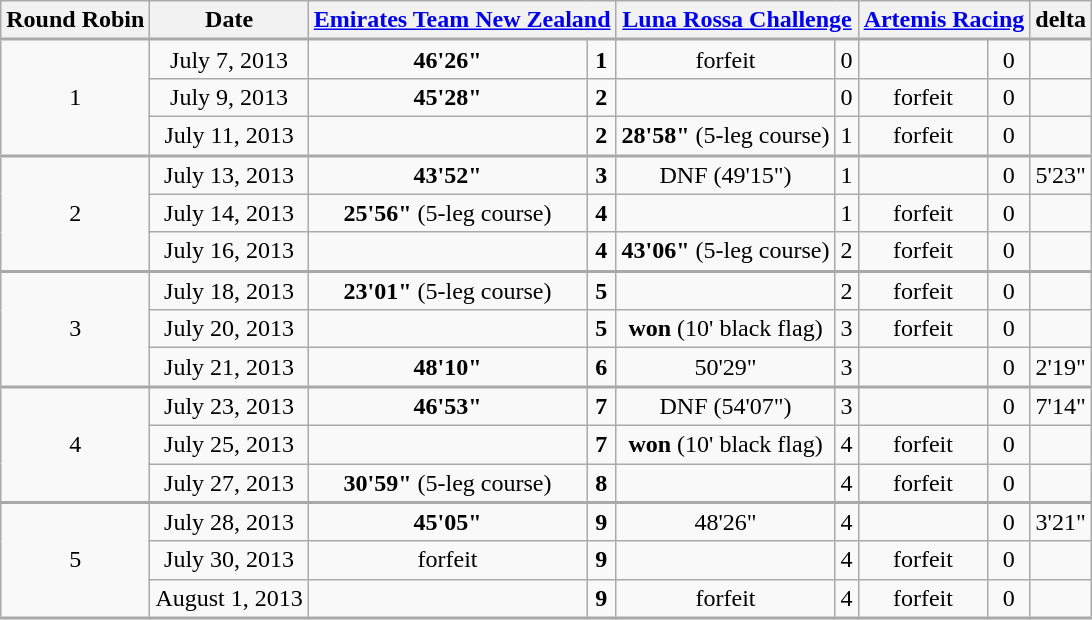<table class="wikitable" style=text-align:center>
<tr>
<th>Round Robin</th>
<th>Date</th>
<th colspan=2> <a href='#'>Emirates Team New Zealand</a></th>
<th colspan=2> <a href='#'>Luna Rossa Challenge</a></th>
<th colspan=2> <a href='#'>Artemis Racing</a></th>
<th>delta</th>
</tr>
<tr style="border-top:2px solid darkgray">
<td rowspan=3>1</td>
<td>July 7, 2013</td>
<td><strong>46'26"</strong></td>
<td><strong>1</strong></td>
<td>forfeit</td>
<td>0</td>
<td></td>
<td>0</td>
<td></td>
</tr>
<tr>
<td>July 9, 2013</td>
<td><strong>45'28"</strong></td>
<td><strong>2</strong></td>
<td></td>
<td>0</td>
<td>forfeit</td>
<td>0</td>
<td></td>
</tr>
<tr>
<td>July 11, 2013</td>
<td></td>
<td><strong>2</strong></td>
<td><strong>28'58"</strong> (5-leg course)</td>
<td>1</td>
<td>forfeit</td>
<td>0</td>
<td></td>
</tr>
<tr style="border-top:2px solid darkgray">
<td rowspan=3>2</td>
<td>July 13, 2013</td>
<td><strong>43'52"</strong></td>
<td><strong>3</strong></td>
<td>DNF (49'15")</td>
<td>1</td>
<td></td>
<td>0</td>
<td>5'23"</td>
</tr>
<tr>
<td>July 14, 2013</td>
<td><strong>25'56"</strong> (5-leg course)</td>
<td><strong>4</strong></td>
<td></td>
<td>1</td>
<td>forfeit</td>
<td>0</td>
<td></td>
</tr>
<tr>
<td>July 16, 2013</td>
<td></td>
<td><strong>4</strong></td>
<td><strong>43'06"</strong> (5-leg course)</td>
<td>2</td>
<td>forfeit</td>
<td>0</td>
<td></td>
</tr>
<tr style="border-top:2px solid darkgray">
<td rowspan=3>3</td>
<td>July 18, 2013</td>
<td><strong>23'01"</strong> (5-leg course)</td>
<td><strong>5</strong></td>
<td></td>
<td>2</td>
<td>forfeit</td>
<td>0</td>
<td></td>
</tr>
<tr>
<td>July 20, 2013</td>
<td></td>
<td><strong>5</strong></td>
<td><strong>won</strong> (10' black flag)</td>
<td>3</td>
<td>forfeit</td>
<td>0</td>
<td></td>
</tr>
<tr>
<td>July 21, 2013</td>
<td><strong>48'10"</strong></td>
<td><strong>6</strong></td>
<td>50'29"</td>
<td>3</td>
<td></td>
<td>0</td>
<td>2'19"</td>
</tr>
<tr style="border-top:2px solid darkgray">
<td rowspan=3>4</td>
<td>July 23, 2013</td>
<td><strong>46'53"</strong></td>
<td><strong>7</strong></td>
<td>DNF (54'07")</td>
<td>3</td>
<td></td>
<td>0</td>
<td>7'14"</td>
</tr>
<tr>
<td>July 25, 2013</td>
<td></td>
<td><strong>7</strong></td>
<td><strong>won</strong> (10' black flag)</td>
<td>4</td>
<td>forfeit</td>
<td>0</td>
<td></td>
</tr>
<tr>
<td>July 27, 2013</td>
<td><strong>30'59"</strong> (5-leg course)</td>
<td><strong>8</strong></td>
<td></td>
<td>4</td>
<td>forfeit</td>
<td>0</td>
<td></td>
</tr>
<tr style="border-top:2px solid darkgray">
<td rowspan=3>5</td>
<td>July 28, 2013</td>
<td><strong>45'05"</strong></td>
<td><strong>9</strong></td>
<td>48'26"</td>
<td>4</td>
<td></td>
<td>0</td>
<td>3'21"</td>
</tr>
<tr>
<td>July 30, 2013</td>
<td>forfeit</td>
<td><strong>9</strong></td>
<td></td>
<td>4</td>
<td>forfeit</td>
<td>0</td>
<td></td>
</tr>
<tr style="border-bottom:2px solid darkgray">
<td>August 1, 2013</td>
<td></td>
<td><strong>9</strong></td>
<td>forfeit</td>
<td>4</td>
<td>forfeit</td>
<td>0</td>
<td></td>
</tr>
</table>
